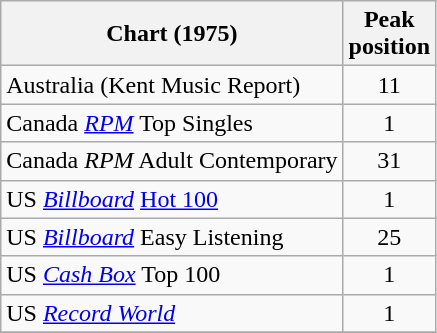<table class="wikitable sortable">
<tr>
<th>Chart (1975)</th>
<th>Peak<br>position</th>
</tr>
<tr>
<td>Australia (Kent Music Report)</td>
<td style="text-align:center;">11</td>
</tr>
<tr>
<td>Canada <a href='#'><em>RPM</em></a> Top Singles</td>
<td style="text-align:center;">1</td>
</tr>
<tr>
<td>Canada <em>RPM</em> Adult Contemporary</td>
<td style="text-align:center;">31</td>
</tr>
<tr>
<td>US <em><a href='#'>Billboard</a></em> <a href='#'>Hot 100</a></td>
<td style="text-align:center;">1</td>
</tr>
<tr>
<td>US <em><a href='#'>Billboard</a></em> Easy Listening</td>
<td style="text-align:center;">25</td>
</tr>
<tr>
<td>US <a href='#'><em>Cash Box</em></a> Top 100</td>
<td align="center">1</td>
</tr>
<tr>
<td>US <em><a href='#'>Record World</a></em></td>
<td style="text-align:center;">1</td>
</tr>
<tr>
</tr>
</table>
